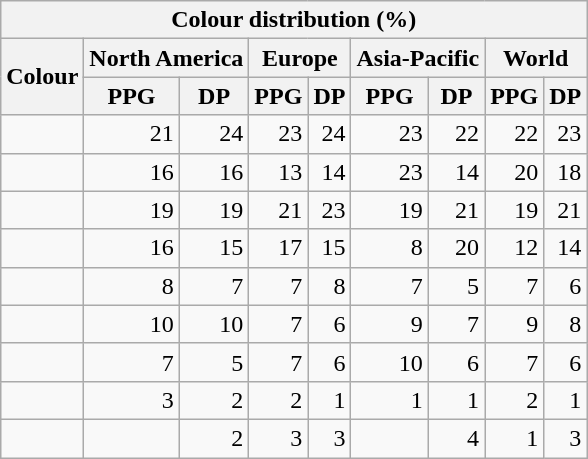<table class="sortable wikitable" style="text-align:right">
<tr>
<th colspan=9>Colour distribution (%)</th>
</tr>
<tr>
<th rowspan=2>Colour</th>
<th colspan=2>North America</th>
<th colspan=2>Europe</th>
<th colspan=2>Asia-Pacific</th>
<th colspan=2>World</th>
</tr>
<tr>
<th>PPG</th>
<th>DP</th>
<th>PPG</th>
<th>DP</th>
<th>PPG</th>
<th>DP</th>
<th>PPG</th>
<th>DP</th>
</tr>
<tr>
<td align="left"></td>
<td>21</td>
<td>24</td>
<td>23</td>
<td>24</td>
<td>23</td>
<td>22</td>
<td>22</td>
<td>23</td>
</tr>
<tr>
<td align="left"></td>
<td>16</td>
<td>16</td>
<td>13</td>
<td>14</td>
<td>23</td>
<td>14</td>
<td>20</td>
<td>18</td>
</tr>
<tr>
<td align="left"></td>
<td>19</td>
<td>19</td>
<td>21</td>
<td>23</td>
<td>19</td>
<td>21</td>
<td>19</td>
<td>21</td>
</tr>
<tr>
<td align="left"></td>
<td>16</td>
<td>15</td>
<td>17</td>
<td>15</td>
<td>8</td>
<td>20</td>
<td>12</td>
<td>14</td>
</tr>
<tr>
<td align="left"></td>
<td>8</td>
<td>7</td>
<td>7</td>
<td>8</td>
<td>7</td>
<td>5</td>
<td>7</td>
<td>6</td>
</tr>
<tr>
<td align="left"></td>
<td>10</td>
<td>10</td>
<td>7</td>
<td>6</td>
<td>9</td>
<td>7</td>
<td>9</td>
<td>8</td>
</tr>
<tr>
<td align="left"></td>
<td>7</td>
<td>5</td>
<td>7</td>
<td>6</td>
<td>10</td>
<td>6</td>
<td>7</td>
<td>6</td>
</tr>
<tr>
<td align="left"></td>
<td>3</td>
<td>2</td>
<td>2</td>
<td>1</td>
<td>1</td>
<td>1</td>
<td>2</td>
<td>1</td>
</tr>
<tr>
<td align="left"></td>
<td></td>
<td>2</td>
<td>3</td>
<td>3</td>
<td></td>
<td>4</td>
<td>1</td>
<td>3</td>
</tr>
</table>
